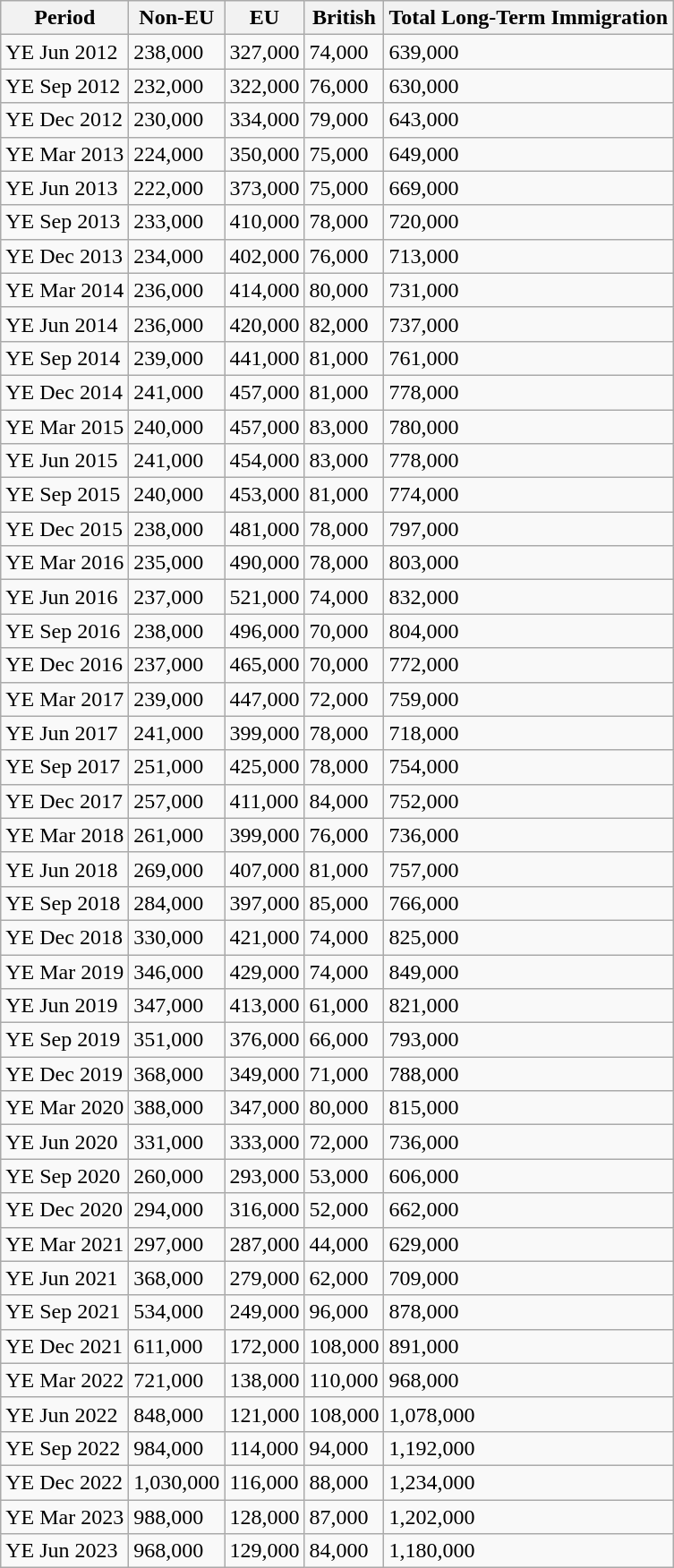<table class="wikitable sortable mw-collapsible mw-collapsed">
<tr>
<th>Period</th>
<th>Non-EU</th>
<th>EU</th>
<th>British</th>
<th>Total Long-Term Immigration</th>
</tr>
<tr>
<td>YE Jun 2012</td>
<td>238,000</td>
<td>327,000</td>
<td>74,000</td>
<td>639,000</td>
</tr>
<tr>
<td>YE Sep 2012</td>
<td>232,000</td>
<td>322,000</td>
<td>76,000</td>
<td>630,000</td>
</tr>
<tr>
<td>YE Dec 2012</td>
<td>230,000</td>
<td>334,000</td>
<td>79,000</td>
<td>643,000</td>
</tr>
<tr>
<td>YE Mar 2013</td>
<td>224,000</td>
<td>350,000</td>
<td>75,000</td>
<td>649,000</td>
</tr>
<tr>
<td>YE Jun 2013</td>
<td>222,000</td>
<td>373,000</td>
<td>75,000</td>
<td>669,000</td>
</tr>
<tr>
<td>YE Sep 2013</td>
<td>233,000</td>
<td>410,000</td>
<td>78,000</td>
<td>720,000</td>
</tr>
<tr>
<td>YE Dec 2013</td>
<td>234,000</td>
<td>402,000</td>
<td>76,000</td>
<td>713,000</td>
</tr>
<tr>
<td>YE Mar 2014</td>
<td>236,000</td>
<td>414,000</td>
<td>80,000</td>
<td>731,000</td>
</tr>
<tr>
<td>YE Jun 2014</td>
<td>236,000</td>
<td>420,000</td>
<td>82,000</td>
<td>737,000</td>
</tr>
<tr>
<td>YE Sep 2014</td>
<td>239,000</td>
<td>441,000</td>
<td>81,000</td>
<td>761,000</td>
</tr>
<tr>
<td>YE Dec 2014</td>
<td>241,000</td>
<td>457,000</td>
<td>81,000</td>
<td>778,000</td>
</tr>
<tr>
<td>YE Mar 2015</td>
<td>240,000</td>
<td>457,000</td>
<td>83,000</td>
<td>780,000</td>
</tr>
<tr>
<td>YE Jun 2015</td>
<td>241,000</td>
<td>454,000</td>
<td>83,000</td>
<td>778,000</td>
</tr>
<tr>
<td>YE Sep 2015</td>
<td>240,000</td>
<td>453,000</td>
<td>81,000</td>
<td>774,000</td>
</tr>
<tr>
<td>YE Dec 2015</td>
<td>238,000</td>
<td>481,000</td>
<td>78,000</td>
<td>797,000</td>
</tr>
<tr>
<td>YE Mar 2016</td>
<td>235,000</td>
<td>490,000</td>
<td>78,000</td>
<td>803,000</td>
</tr>
<tr>
<td>YE Jun 2016</td>
<td>237,000</td>
<td>521,000</td>
<td>74,000</td>
<td>832,000</td>
</tr>
<tr>
<td>YE Sep 2016</td>
<td>238,000</td>
<td>496,000</td>
<td>70,000</td>
<td>804,000</td>
</tr>
<tr>
<td>YE Dec 2016</td>
<td>237,000</td>
<td>465,000</td>
<td>70,000</td>
<td>772,000</td>
</tr>
<tr>
<td>YE Mar 2017</td>
<td>239,000</td>
<td>447,000</td>
<td>72,000</td>
<td>759,000</td>
</tr>
<tr>
<td>YE Jun 2017</td>
<td>241,000</td>
<td>399,000</td>
<td>78,000</td>
<td>718,000</td>
</tr>
<tr>
<td>YE Sep 2017</td>
<td>251,000</td>
<td>425,000</td>
<td>78,000</td>
<td>754,000</td>
</tr>
<tr>
<td>YE Dec 2017</td>
<td>257,000</td>
<td>411,000</td>
<td>84,000</td>
<td>752,000</td>
</tr>
<tr>
<td>YE Mar 2018</td>
<td>261,000</td>
<td>399,000</td>
<td>76,000</td>
<td>736,000</td>
</tr>
<tr>
<td>YE Jun 2018</td>
<td>269,000</td>
<td>407,000</td>
<td>81,000</td>
<td>757,000</td>
</tr>
<tr>
<td>YE Sep 2018</td>
<td>284,000</td>
<td>397,000</td>
<td>85,000</td>
<td>766,000</td>
</tr>
<tr>
<td>YE Dec 2018</td>
<td>330,000</td>
<td>421,000</td>
<td>74,000</td>
<td>825,000</td>
</tr>
<tr>
<td>YE Mar 2019</td>
<td>346,000</td>
<td>429,000</td>
<td>74,000</td>
<td>849,000</td>
</tr>
<tr>
<td>YE Jun 2019</td>
<td>347,000</td>
<td>413,000</td>
<td>61,000</td>
<td>821,000</td>
</tr>
<tr>
<td>YE Sep 2019</td>
<td>351,000</td>
<td>376,000</td>
<td>66,000</td>
<td>793,000</td>
</tr>
<tr>
<td>YE Dec 2019</td>
<td>368,000</td>
<td>349,000</td>
<td>71,000</td>
<td>788,000</td>
</tr>
<tr>
<td>YE Mar 2020</td>
<td>388,000</td>
<td>347,000</td>
<td>80,000</td>
<td>815,000</td>
</tr>
<tr>
<td>YE Jun 2020</td>
<td>331,000</td>
<td>333,000</td>
<td>72,000</td>
<td>736,000</td>
</tr>
<tr>
<td>YE Sep 2020</td>
<td>260,000</td>
<td>293,000</td>
<td>53,000</td>
<td>606,000</td>
</tr>
<tr>
<td>YE Dec 2020</td>
<td>294,000</td>
<td>316,000</td>
<td>52,000</td>
<td>662,000</td>
</tr>
<tr>
<td>YE Mar 2021</td>
<td>297,000</td>
<td>287,000</td>
<td>44,000</td>
<td>629,000</td>
</tr>
<tr>
<td>YE Jun 2021</td>
<td>368,000</td>
<td>279,000</td>
<td>62,000</td>
<td>709,000</td>
</tr>
<tr>
<td>YE Sep 2021</td>
<td>534,000</td>
<td>249,000</td>
<td>96,000</td>
<td>878,000</td>
</tr>
<tr>
<td>YE Dec 2021</td>
<td>611,000</td>
<td>172,000</td>
<td>108,000</td>
<td>891,000</td>
</tr>
<tr>
<td>YE Mar 2022</td>
<td>721,000</td>
<td>138,000</td>
<td>110,000</td>
<td>968,000</td>
</tr>
<tr>
<td>YE Jun 2022</td>
<td>848,000</td>
<td>121,000</td>
<td>108,000</td>
<td>1,078,000</td>
</tr>
<tr>
<td>YE Sep 2022</td>
<td>984,000</td>
<td>114,000</td>
<td>94,000</td>
<td>1,192,000</td>
</tr>
<tr>
<td>YE Dec 2022</td>
<td>1,030,000</td>
<td>116,000</td>
<td>88,000</td>
<td>1,234,000</td>
</tr>
<tr>
<td>YE Mar 2023</td>
<td>988,000</td>
<td>128,000</td>
<td>87,000</td>
<td>1,202,000</td>
</tr>
<tr>
<td>YE Jun 2023</td>
<td>968,000</td>
<td>129,000</td>
<td>84,000</td>
<td>1,180,000</td>
</tr>
</table>
